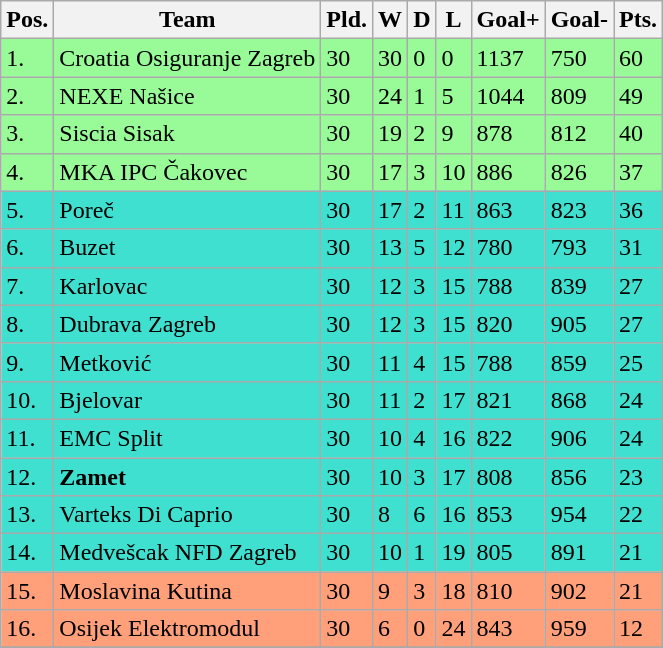<table class="wikitable">
<tr>
<th>Pos.</th>
<th>Team</th>
<th>Pld.</th>
<th>W</th>
<th>D</th>
<th>L</th>
<th>Goal+</th>
<th>Goal-</th>
<th>Pts.</th>
</tr>
<tr style="background:palegreen;">
<td>1.</td>
<td>Croatia Osiguranje Zagreb</td>
<td>30</td>
<td>30</td>
<td>0</td>
<td>0</td>
<td>1137</td>
<td>750</td>
<td>60</td>
</tr>
<tr style="background:palegreen;">
<td>2.</td>
<td>NEXE Našice</td>
<td>30</td>
<td>24</td>
<td>1</td>
<td>5</td>
<td>1044</td>
<td>809</td>
<td>49</td>
</tr>
<tr style="background:palegreen;">
<td>3.</td>
<td>Siscia Sisak</td>
<td>30</td>
<td>19</td>
<td>2</td>
<td>9</td>
<td>878</td>
<td>812</td>
<td>40</td>
</tr>
<tr style="background:palegreen;">
<td>4.</td>
<td>MKA IPC Čakovec</td>
<td>30</td>
<td>17</td>
<td>3</td>
<td>10</td>
<td>886</td>
<td>826</td>
<td>37</td>
</tr>
<tr style="background:turquoise;">
<td>5.</td>
<td>Poreč</td>
<td>30</td>
<td>17</td>
<td>2</td>
<td>11</td>
<td>863</td>
<td>823</td>
<td>36</td>
</tr>
<tr style="background:turquoise;">
<td>6.</td>
<td>Buzet</td>
<td>30</td>
<td>13</td>
<td>5</td>
<td>12</td>
<td>780</td>
<td>793</td>
<td>31</td>
</tr>
<tr style="background:turquoise;">
<td>7.</td>
<td>Karlovac</td>
<td>30</td>
<td>12</td>
<td>3</td>
<td>15</td>
<td>788</td>
<td>839</td>
<td>27</td>
</tr>
<tr style="background:turquoise;">
<td>8.</td>
<td>Dubrava Zagreb</td>
<td>30</td>
<td>12</td>
<td>3</td>
<td>15</td>
<td>820</td>
<td>905</td>
<td>27</td>
</tr>
<tr style="background:turquoise;">
<td>9.</td>
<td>Metković</td>
<td>30</td>
<td>11</td>
<td>4</td>
<td>15</td>
<td>788</td>
<td>859</td>
<td>25</td>
</tr>
<tr style="background:turquoise;">
<td>10.</td>
<td>Bjelovar</td>
<td>30</td>
<td>11</td>
<td>2</td>
<td>17</td>
<td>821</td>
<td>868</td>
<td>24</td>
</tr>
<tr style="background:turquoise;">
<td>11.</td>
<td>EMC Split</td>
<td>30</td>
<td>10</td>
<td>4</td>
<td>16</td>
<td>822</td>
<td>906</td>
<td>24</td>
</tr>
<tr style="background:turquoise;">
<td>12.</td>
<td><strong>Zamet</strong></td>
<td>30</td>
<td>10</td>
<td>3</td>
<td>17</td>
<td>808</td>
<td>856</td>
<td>23</td>
</tr>
<tr style="background:turquoise;">
<td>13.</td>
<td>Varteks Di Caprio</td>
<td>30</td>
<td>8</td>
<td>6</td>
<td>16</td>
<td>853</td>
<td>954</td>
<td>22</td>
</tr>
<tr style="background:turquoise;">
<td>14.</td>
<td>Medvešcak NFD Zagreb</td>
<td>30</td>
<td>10</td>
<td>1</td>
<td>19</td>
<td>805</td>
<td>891</td>
<td>21</td>
</tr>
<tr style="background:lightsalmon;">
<td>15.</td>
<td>Moslavina Kutina</td>
<td>30</td>
<td>9</td>
<td>3</td>
<td>18</td>
<td>810</td>
<td>902</td>
<td>21</td>
</tr>
<tr style="background:lightsalmon;">
<td>16.</td>
<td>Osijek Elektromodul</td>
<td>30</td>
<td>6</td>
<td>0</td>
<td>24</td>
<td>843</td>
<td>959</td>
<td>12</td>
</tr>
<tr style="background:lightsalmon;">
</tr>
</table>
